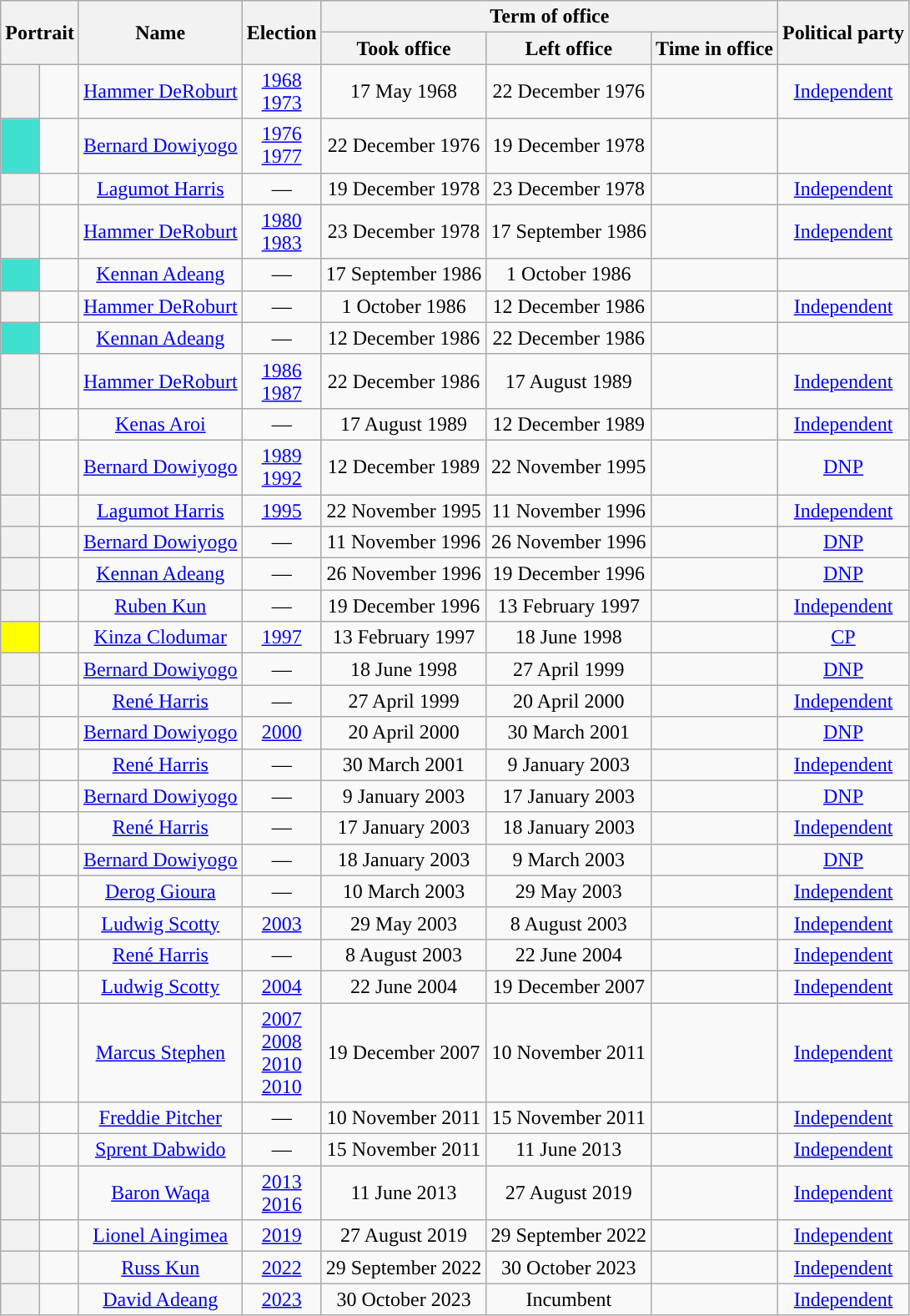<table class="wikitable" style="text-align:center">
<tr>
<th colspan="2" rowspan="2">Portrait</th>
<th rowspan="2">Name<br></th>
<th rowspan="2">Election</th>
<th colspan="3">Term of office</th>
<th rowspan="2">Political party</th>
</tr>
<tr>
<th>Took office</th>
<th>Left office</th>
<th>Time in office</th>
</tr>
<tr>
<th style="background:"></th>
<td></td>
<td><a href='#'>Hammer DeRoburt</a><br></td>
<td><a href='#'>1968</a><br><a href='#'>1973</a></td>
<td>17 May 1968</td>
<td>22 December 1976</td>
<td></td>
<td><a href='#'>Independent</a></td>
</tr>
<tr>
<th style="background:Turquoise;"></th>
<td></td>
<td><a href='#'>Bernard Dowiyogo</a><br></td>
<td><a href='#'>1976</a><br><a href='#'>1977</a></td>
<td>22 December 1976</td>
<td>19 December 1978</td>
<td></td>
<td></td>
</tr>
<tr>
<th style="background:"></th>
<td></td>
<td><a href='#'>Lagumot Harris</a><br></td>
<td>—</td>
<td>19 December 1978</td>
<td>23 December 1978</td>
<td></td>
<td><a href='#'>Independent</a></td>
</tr>
<tr>
<th style="background:"></th>
<td></td>
<td><a href='#'>Hammer DeRoburt</a><br></td>
<td><a href='#'>1980</a><br><a href='#'>1983</a></td>
<td>23 December 1978</td>
<td>17 September 1986</td>
<td></td>
<td><a href='#'>Independent</a></td>
</tr>
<tr>
<th style="background:Turquoise;"></th>
<td></td>
<td><a href='#'>Kennan Adeang</a><br></td>
<td>—</td>
<td>17 September 1986</td>
<td>1 October 1986</td>
<td></td>
<td></td>
</tr>
<tr>
<th style="background:"></th>
<td></td>
<td><a href='#'>Hammer DeRoburt</a><br></td>
<td>—</td>
<td>1 October 1986</td>
<td>12 December 1986</td>
<td></td>
<td><a href='#'>Independent</a></td>
</tr>
<tr>
<th style="background:Turquoise;"></th>
<td></td>
<td><a href='#'>Kennan Adeang</a><br></td>
<td>—</td>
<td>12 December 1986</td>
<td>22 December 1986</td>
<td></td>
<td></td>
</tr>
<tr>
<th style="background:"></th>
<td></td>
<td><a href='#'>Hammer DeRoburt</a><br></td>
<td><a href='#'>1986</a><br><a href='#'>1987</a></td>
<td>22 December 1986</td>
<td>17 August 1989</td>
<td></td>
<td><a href='#'>Independent</a></td>
</tr>
<tr>
<th style="background:"></th>
<td></td>
<td><a href='#'>Kenas Aroi</a><br></td>
<td>—</td>
<td>17 August 1989</td>
<td>12 December 1989</td>
<td></td>
<td><a href='#'>Independent</a></td>
</tr>
<tr>
<th style="background:"></th>
<td></td>
<td><a href='#'>Bernard Dowiyogo</a><br></td>
<td><a href='#'>1989</a><br><a href='#'>1992</a></td>
<td>12 December 1989</td>
<td>22 November 1995</td>
<td></td>
<td><a href='#'>DNP</a></td>
</tr>
<tr>
<th style="background:"></th>
<td></td>
<td><a href='#'>Lagumot Harris</a><br></td>
<td><a href='#'>1995</a></td>
<td>22 November 1995</td>
<td>11 November 1996</td>
<td></td>
<td><a href='#'>Independent</a></td>
</tr>
<tr>
<th style="background:"></th>
<td></td>
<td><a href='#'>Bernard Dowiyogo</a><br></td>
<td>—</td>
<td>11 November 1996</td>
<td>26 November 1996</td>
<td></td>
<td><a href='#'>DNP</a></td>
</tr>
<tr>
<th style="background:"></th>
<td></td>
<td><a href='#'>Kennan Adeang</a><br></td>
<td>—</td>
<td>26 November 1996</td>
<td>19 December 1996</td>
<td></td>
<td><a href='#'>DNP</a></td>
</tr>
<tr>
<th style="background:"></th>
<td></td>
<td><a href='#'>Ruben Kun</a><br></td>
<td>—</td>
<td>19 December 1996</td>
<td>13 February 1997</td>
<td></td>
<td><a href='#'>Independent</a></td>
</tr>
<tr>
<th style="background:Yellow;"></th>
<td></td>
<td><a href='#'>Kinza Clodumar</a><br></td>
<td><a href='#'>1997</a></td>
<td>13 February 1997</td>
<td>18 June 1998</td>
<td></td>
<td><a href='#'>CP</a></td>
</tr>
<tr>
<th style="background:"></th>
<td></td>
<td><a href='#'>Bernard Dowiyogo</a><br></td>
<td>—</td>
<td>18 June 1998</td>
<td>27 April 1999</td>
<td></td>
<td><a href='#'>DNP</a></td>
</tr>
<tr>
<th style="background:"></th>
<td></td>
<td><a href='#'>René Harris</a><br></td>
<td>—</td>
<td>27 April 1999</td>
<td>20 April 2000</td>
<td></td>
<td><a href='#'>Independent</a></td>
</tr>
<tr>
<th style="background:"></th>
<td></td>
<td><a href='#'>Bernard Dowiyogo</a><br></td>
<td><a href='#'>2000</a></td>
<td>20 April 2000</td>
<td>30 March 2001</td>
<td></td>
<td><a href='#'>DNP</a></td>
</tr>
<tr>
<th style="background:"></th>
<td></td>
<td><a href='#'>René Harris</a><br></td>
<td>—</td>
<td>30 March 2001</td>
<td>9 January 2003</td>
<td></td>
<td><a href='#'>Independent</a></td>
</tr>
<tr>
<th style="background:"></th>
<td></td>
<td><a href='#'>Bernard Dowiyogo</a><br></td>
<td>—</td>
<td>9 January 2003</td>
<td>17 January 2003</td>
<td></td>
<td><a href='#'>DNP</a></td>
</tr>
<tr>
<th style="background:"></th>
<td></td>
<td><a href='#'>René Harris</a><br></td>
<td>—</td>
<td>17 January 2003</td>
<td>18 January 2003</td>
<td></td>
<td><a href='#'>Independent</a></td>
</tr>
<tr>
<th style="background:"></th>
<td></td>
<td><a href='#'>Bernard Dowiyogo</a><br></td>
<td>—</td>
<td>18 January 2003</td>
<td>9 March 2003</td>
<td></td>
<td><a href='#'>DNP</a></td>
</tr>
<tr>
<th style="background:"></th>
<td></td>
<td><a href='#'>Derog Gioura</a><br></td>
<td>—</td>
<td>10 March 2003</td>
<td>29 May 2003</td>
<td></td>
<td><a href='#'>Independent</a></td>
</tr>
<tr>
<th style="background:"></th>
<td></td>
<td><a href='#'>Ludwig Scotty</a><br></td>
<td><a href='#'>2003</a></td>
<td>29 May 2003</td>
<td>8 August 2003</td>
<td></td>
<td><a href='#'>Independent</a></td>
</tr>
<tr>
<th style="background:"></th>
<td></td>
<td><a href='#'>René Harris</a><br></td>
<td>—</td>
<td>8 August 2003</td>
<td>22 June 2004</td>
<td></td>
<td><a href='#'>Independent</a></td>
</tr>
<tr>
<th style="background:"></th>
<td></td>
<td><a href='#'>Ludwig Scotty</a><br></td>
<td><a href='#'>2004</a></td>
<td>22 June 2004</td>
<td>19 December 2007</td>
<td></td>
<td><a href='#'>Independent</a></td>
</tr>
<tr>
<th style="background:"></th>
<td></td>
<td><a href='#'>Marcus Stephen</a><br></td>
<td><a href='#'>2007</a><br><a href='#'>2008</a><br><a href='#'>2010 </a><br><a href='#'>2010 </a></td>
<td>19 December 2007</td>
<td>10 November 2011</td>
<td></td>
<td><a href='#'>Independent</a></td>
</tr>
<tr>
<th style="background:"></th>
<td></td>
<td><a href='#'>Freddie Pitcher</a><br></td>
<td>—</td>
<td>10 November 2011</td>
<td>15 November 2011</td>
<td></td>
<td><a href='#'>Independent</a></td>
</tr>
<tr>
<th style="background:"></th>
<td></td>
<td><a href='#'>Sprent Dabwido</a><br></td>
<td>—</td>
<td>15 November 2011</td>
<td>11 June 2013</td>
<td></td>
<td><a href='#'>Independent</a></td>
</tr>
<tr>
<th style="background:"></th>
<td></td>
<td><a href='#'>Baron Waqa</a><br></td>
<td><a href='#'>2013</a><br><a href='#'>2016</a></td>
<td>11 June 2013</td>
<td>27 August 2019</td>
<td></td>
<td><a href='#'>Independent</a></td>
</tr>
<tr>
<th style="background:"></th>
<td></td>
<td><a href='#'>Lionel Aingimea</a><br></td>
<td><a href='#'>2019</a></td>
<td>27 August 2019</td>
<td>29 September 2022</td>
<td></td>
<td><a href='#'>Independent</a></td>
</tr>
<tr>
<th style="background:"></th>
<td></td>
<td><a href='#'>Russ Kun</a><br></td>
<td><a href='#'>2022</a></td>
<td>29 September 2022</td>
<td>30 October 2023</td>
<td></td>
<td><a href='#'>Independent</a></td>
</tr>
<tr>
<th style="background:"></th>
<td></td>
<td><a href='#'>David Adeang</a><br></td>
<td><a href='#'>2023</a></td>
<td>30 October 2023</td>
<td>Incumbent</td>
<td></td>
<td><a href='#'>Independent</a></td>
</tr>
</table>
